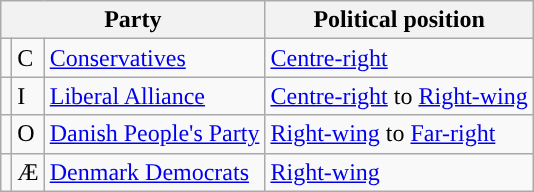<table class="wikitable">
<tr>
<th colspan="3">Party</th>
<th>Political position</th>
</tr>
<tr>
<td></td>
<td>C</td>
<td><a href='#'>Conservatives</a></td>
<td><a href='#'>Centre-right</a></td>
</tr>
<tr>
<td></td>
<td>I</td>
<td><a href='#'>Liberal Alliance</a></td>
<td><a href='#'>Centre-right</a> to <a href='#'>Right-wing</a></td>
</tr>
<tr>
<td></td>
<td>O</td>
<td><a href='#'>Danish People's Party</a></td>
<td><a href='#'>Right-wing</a> to  <a href='#'>Far-right</a></td>
</tr>
<tr>
<td></td>
<td>Æ</td>
<td><a href='#'>Denmark Democrats</a></td>
<td><a href='#'>Right-wing</a></td>
</tr>
</table>
